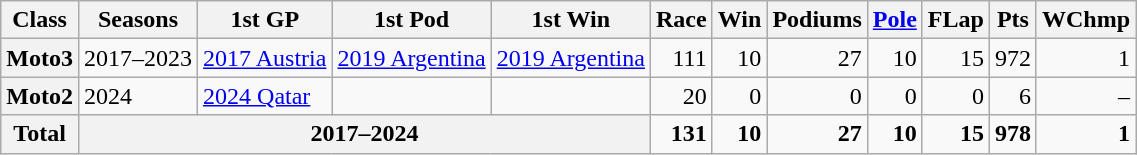<table class="wikitable" style="text-align:right;">
<tr>
<th>Class</th>
<th>Seasons</th>
<th>1st GP</th>
<th>1st Pod</th>
<th>1st Win</th>
<th>Race</th>
<th>Win</th>
<th>Podiums</th>
<th><a href='#'>Pole</a></th>
<th>FLap</th>
<th>Pts</th>
<th>WChmp</th>
</tr>
<tr>
<th>Moto3</th>
<td>2017–2023</td>
<td style="text-align:left;"><a href='#'>2017 Austria</a></td>
<td style="text-align:left;"><a href='#'>2019 Argentina</a></td>
<td style="text-align:left;"><a href='#'>2019 Argentina</a></td>
<td>111</td>
<td>10</td>
<td>27</td>
<td>10</td>
<td>15</td>
<td>972</td>
<td>1</td>
</tr>
<tr>
<th>Moto2</th>
<td style="text-align:left;">2024</td>
<td style="text-align:left;"><a href='#'>2024 Qatar</a></td>
<td style="text-align:left;"></td>
<td style="text-align:left;"></td>
<td>20</td>
<td>0</td>
<td>0</td>
<td>0</td>
<td>0</td>
<td>6</td>
<td>–</td>
</tr>
<tr>
<th>Total</th>
<th colspan="4">2017–2024</th>
<td><strong>131</strong></td>
<td><strong>10</strong></td>
<td><strong>27</strong></td>
<td><strong>10</strong></td>
<td><strong>15</strong></td>
<td><strong>978</strong></td>
<td><strong>1</strong></td>
</tr>
</table>
